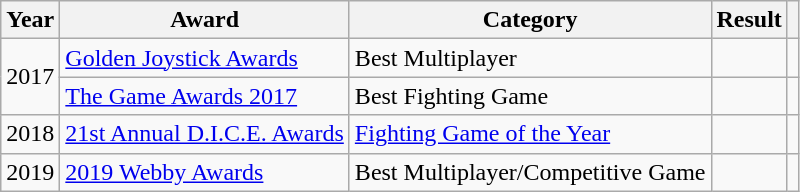<table class="wikitable sortable">
<tr>
<th>Year</th>
<th>Award</th>
<th>Category</th>
<th>Result</th>
<th></th>
</tr>
<tr>
<td rowspan="2" style="text-align:center;">2017</td>
<td><a href='#'>Golden Joystick Awards</a></td>
<td>Best Multiplayer</td>
<td></td>
<td style="text-align:center;"></td>
</tr>
<tr>
<td><a href='#'>The Game Awards 2017</a></td>
<td>Best Fighting Game</td>
<td></td>
<td style="text-align:center;"></td>
</tr>
<tr>
<td style="text-align:center;">2018</td>
<td><a href='#'>21st Annual D.I.C.E. Awards</a></td>
<td><a href='#'>Fighting Game of the Year</a></td>
<td></td>
<td style="text-align:center;"></td>
</tr>
<tr>
<td style="text-align:center;">2019</td>
<td><a href='#'>2019 Webby Awards</a></td>
<td>Best Multiplayer/Competitive Game</td>
<td></td>
<td style="text-align:center;"></td>
</tr>
</table>
